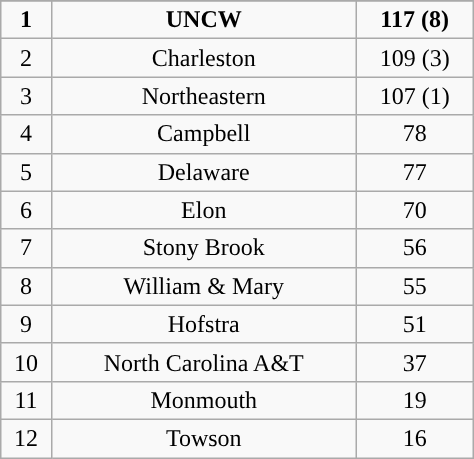<table class="wikitable" style="width: 25%;text-align: center;">
<tr align="center">
</tr>
<tr align="center">
<td><strong>1</strong></td>
<td><strong>UNCW</strong></td>
<td><strong>117 (8)</strong></td>
</tr>
<tr align="center">
<td>2</td>
<td>Charleston</td>
<td>109 (3)</td>
</tr>
<tr align="center">
<td>3</td>
<td>Northeastern</td>
<td>107 (1)</td>
</tr>
<tr align="center">
<td>4</td>
<td>Campbell</td>
<td>78</td>
</tr>
<tr align="center">
<td>5</td>
<td>Delaware</td>
<td>77</td>
</tr>
<tr align="center">
<td>6</td>
<td>Elon</td>
<td>70</td>
</tr>
<tr align="center">
<td>7</td>
<td>Stony Brook</td>
<td>56</td>
</tr>
<tr align="center">
<td>8</td>
<td>William & Mary</td>
<td>55</td>
</tr>
<tr align="center">
<td>9</td>
<td>Hofstra</td>
<td>51</td>
</tr>
<tr align="center">
<td>10</td>
<td>North Carolina A&T</td>
<td>37</td>
</tr>
<tr align="center">
<td>11</td>
<td>Monmouth</td>
<td>19</td>
</tr>
<tr align="center">
<td>12</td>
<td>Towson</td>
<td>16</td>
</tr>
</table>
